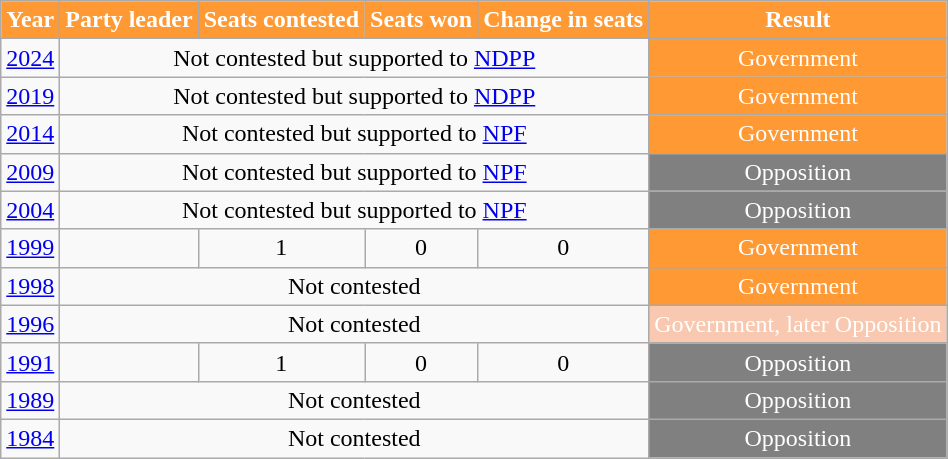<table class="wikitable sortable" style="text-align:center;">
<tr>
<th style="background-color:#FF9933; color:white">Year</th>
<th style="background-color:#FF9933; color:white">Party leader</th>
<th style="background-color:#FF9933; color:white">Seats contested</th>
<th style="background-color:#FF9933; color:white">Seats won</th>
<th style="background-color:#FF9933; color:white">Change in seats</th>
<th style="background-color:#FF9933; color:white">Result</th>
</tr>
<tr>
<td><a href='#'>2024</a></td>
<td colspan=4>Not contested but supported to <a href='#'>NDPP</a></td>
<td style="background-color:#FF9933; color:white">Government</td>
</tr>
<tr>
<td><a href='#'>2019</a></td>
<td colspan=4>Not contested but supported to <a href='#'>NDPP</a></td>
<td style="background-color:#FF9933; color:white">Government</td>
</tr>
<tr>
<td><a href='#'>2014</a></td>
<td colspan=4>Not contested but supported to <a href='#'>NPF</a></td>
<td style="background-color:#FF9933; color:white">Government</td>
</tr>
<tr>
<td><a href='#'>2009</a></td>
<td colspan=4>Not contested but supported to <a href='#'>NPF</a></td>
<td style="background-color:#808080; color:white">Opposition</td>
</tr>
<tr>
<td><a href='#'>2004</a></td>
<td colspan=4>Not contested but supported to <a href='#'>NPF</a></td>
<td style="background-color:#808080; color:white">Opposition</td>
</tr>
<tr>
<td><a href='#'>1999</a></td>
<td></td>
<td>1</td>
<td>0</td>
<td> 0</td>
<td style="background-color:#FF9933; color:white">Government</td>
</tr>
<tr>
<td><a href='#'>1998</a></td>
<td colspan=4>Not contested</td>
<td style="background-color:#FF9933; color:white">Government</td>
</tr>
<tr>
<td><a href='#'>1996</a></td>
<td colspan=4>Not contested</td>
<td style="background-color:#F8C8B0; color:white">Government, later Opposition</td>
</tr>
<tr>
<td><a href='#'>1991</a></td>
<td></td>
<td>1</td>
<td>0</td>
<td> 0</td>
<td style="background-color:#808080; color:white">Opposition</td>
</tr>
<tr>
<td><a href='#'>1989</a></td>
<td colspan=4>Not contested</td>
<td style="background-color:#808080; color:white">Opposition</td>
</tr>
<tr>
<td><a href='#'>1984</a></td>
<td colspan=4>Not contested</td>
<td style="background-color:#808080; color:white">Opposition</td>
</tr>
</table>
